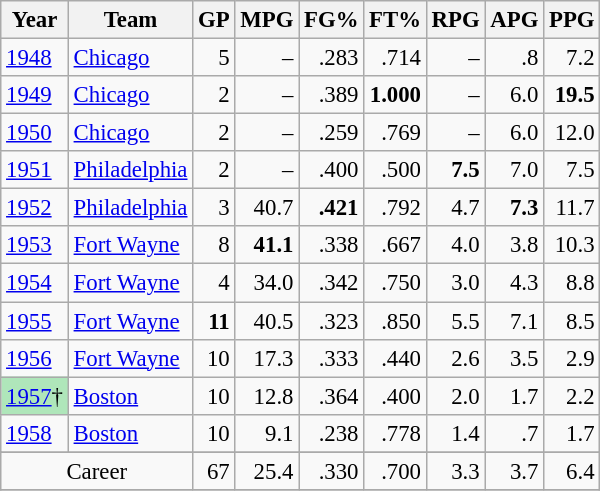<table class="wikitable sortable" style="font-size:95%; text-align:right;">
<tr>
<th>Year</th>
<th>Team</th>
<th>GP</th>
<th>MPG</th>
<th>FG%</th>
<th>FT%</th>
<th>RPG</th>
<th>APG</th>
<th>PPG</th>
</tr>
<tr>
<td style="text-align:left;"><a href='#'>1948</a></td>
<td style="text-align:left;"><a href='#'>Chicago</a></td>
<td>5</td>
<td>–</td>
<td>.283</td>
<td>.714</td>
<td>–</td>
<td>.8</td>
<td>7.2</td>
</tr>
<tr>
<td style="text-align:left;"><a href='#'>1949</a></td>
<td style="text-align:left;"><a href='#'>Chicago</a></td>
<td>2</td>
<td>–</td>
<td>.389</td>
<td><strong>1.000</strong></td>
<td>–</td>
<td>6.0</td>
<td><strong>19.5</strong></td>
</tr>
<tr>
<td style="text-align:left;"><a href='#'>1950</a></td>
<td style="text-align:left;"><a href='#'>Chicago</a></td>
<td>2</td>
<td>–</td>
<td>.259</td>
<td>.769</td>
<td>–</td>
<td>6.0</td>
<td>12.0</td>
</tr>
<tr>
<td style="text-align:left;"><a href='#'>1951</a></td>
<td style="text-align:left;"><a href='#'>Philadelphia</a></td>
<td>2</td>
<td>–</td>
<td>.400</td>
<td>.500</td>
<td><strong>7.5</strong></td>
<td>7.0</td>
<td>7.5</td>
</tr>
<tr>
<td style="text-align:left;"><a href='#'>1952</a></td>
<td style="text-align:left;"><a href='#'>Philadelphia</a></td>
<td>3</td>
<td>40.7</td>
<td><strong>.421</strong></td>
<td>.792</td>
<td>4.7</td>
<td><strong>7.3</strong></td>
<td>11.7</td>
</tr>
<tr>
<td style="text-align:left;"><a href='#'>1953</a></td>
<td style="text-align:left;"><a href='#'>Fort Wayne</a></td>
<td>8</td>
<td><strong>41.1</strong></td>
<td>.338</td>
<td>.667</td>
<td>4.0</td>
<td>3.8</td>
<td>10.3</td>
</tr>
<tr>
<td style="text-align:left;"><a href='#'>1954</a></td>
<td style="text-align:left;"><a href='#'>Fort Wayne</a></td>
<td>4</td>
<td>34.0</td>
<td>.342</td>
<td>.750</td>
<td>3.0</td>
<td>4.3</td>
<td>8.8</td>
</tr>
<tr>
<td style="text-align:left;"><a href='#'>1955</a></td>
<td style="text-align:left;"><a href='#'>Fort Wayne</a></td>
<td><strong>11</strong></td>
<td>40.5</td>
<td>.323</td>
<td>.850</td>
<td>5.5</td>
<td>7.1</td>
<td>8.5</td>
</tr>
<tr>
<td style="text-align:left;"><a href='#'>1956</a></td>
<td style="text-align:left;"><a href='#'>Fort Wayne</a></td>
<td>10</td>
<td>17.3</td>
<td>.333</td>
<td>.440</td>
<td>2.6</td>
<td>3.5</td>
<td>2.9</td>
</tr>
<tr>
<td style="text-align:left;background:#afe6ba;"><a href='#'>1957</a>†</td>
<td style="text-align:left;"><a href='#'>Boston</a></td>
<td>10</td>
<td>12.8</td>
<td>.364</td>
<td>.400</td>
<td>2.0</td>
<td>1.7</td>
<td>2.2</td>
</tr>
<tr>
<td style="text-align:left;"><a href='#'>1958</a></td>
<td style="text-align:left;"><a href='#'>Boston</a></td>
<td>10</td>
<td>9.1</td>
<td>.238</td>
<td>.778</td>
<td>1.4</td>
<td>.7</td>
<td>1.7</td>
</tr>
<tr>
</tr>
<tr class="sortbottom">
<td style="text-align:center;" colspan="2">Career</td>
<td>67</td>
<td>25.4</td>
<td>.330</td>
<td>.700</td>
<td>3.3</td>
<td>3.7</td>
<td>6.4</td>
</tr>
<tr>
</tr>
</table>
